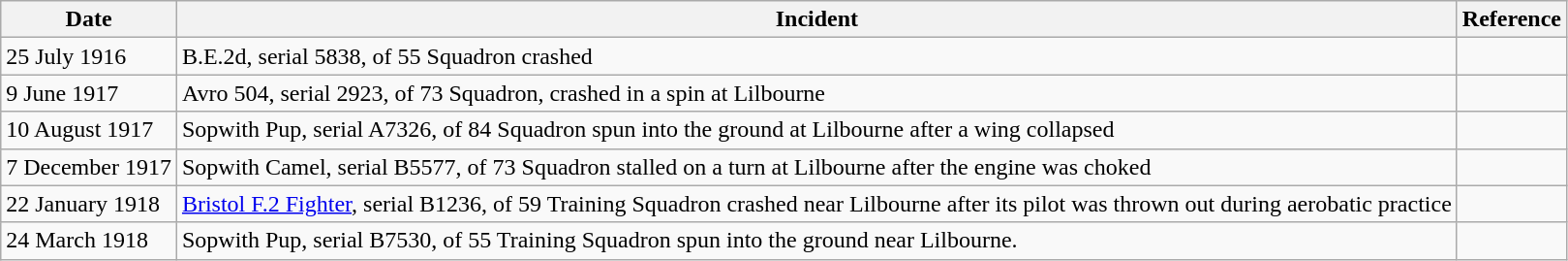<table class="wikitable sortable">
<tr>
<th>Date</th>
<th>Incident</th>
<th>Reference</th>
</tr>
<tr>
<td>25 July 1916</td>
<td>B.E.2d, serial 5838, of 55 Squadron crashed</td>
<td></td>
</tr>
<tr>
<td>9 June 1917</td>
<td>Avro 504, serial 2923, of 73 Squadron, crashed in a spin at Lilbourne</td>
<td></td>
</tr>
<tr>
<td>10 August 1917</td>
<td>Sopwith Pup, serial A7326, of 84 Squadron spun into the ground at Lilbourne after a wing collapsed</td>
<td></td>
</tr>
<tr>
<td>7 December 1917</td>
<td>Sopwith Camel, serial B5577, of 73 Squadron stalled on a turn at Lilbourne after the engine was choked</td>
<td></td>
</tr>
<tr>
<td>22 January 1918</td>
<td><a href='#'>Bristol F.2 Fighter</a>, serial B1236, of 59 Training Squadron crashed near Lilbourne after its pilot was thrown out during aerobatic practice</td>
<td></td>
</tr>
<tr>
<td>24 March 1918</td>
<td>Sopwith Pup, serial B7530, of 55 Training Squadron spun into the ground near Lilbourne.</td>
<td></td>
</tr>
</table>
